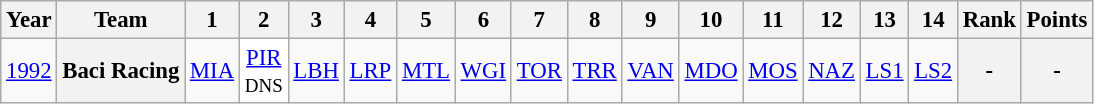<table class="wikitable" style="text-align:center; font-size:95%">
<tr>
<th>Year</th>
<th>Team</th>
<th>1</th>
<th>2</th>
<th>3</th>
<th>4</th>
<th>5</th>
<th>6</th>
<th>7</th>
<th>8</th>
<th>9</th>
<th>10</th>
<th>11</th>
<th>12</th>
<th>13</th>
<th>14</th>
<th>Rank</th>
<th>Points</th>
</tr>
<tr>
<td><a href='#'>1992</a></td>
<th>Baci Racing</th>
<td><a href='#'>MIA</a></td>
<td style="background-color:#FFFFFF"><a href='#'>PIR</a><br><small>DNS</small></td>
<td><a href='#'>LBH</a></td>
<td><a href='#'>LRP</a></td>
<td><a href='#'>MTL</a></td>
<td><a href='#'>WGI</a></td>
<td><a href='#'>TOR</a></td>
<td><a href='#'>TRR</a></td>
<td><a href='#'>VAN</a></td>
<td><a href='#'>MDO</a></td>
<td><a href='#'>MOS</a></td>
<td><a href='#'>NAZ</a></td>
<td><a href='#'>LS1</a></td>
<td><a href='#'>LS2</a></td>
<th>-</th>
<th>-</th>
</tr>
</table>
